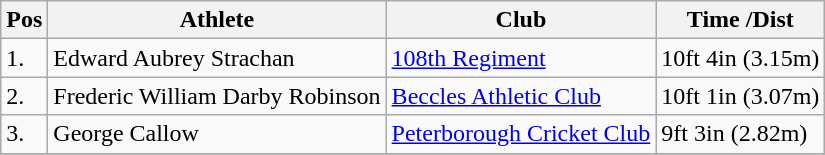<table class="wikitable">
<tr>
<th>Pos</th>
<th>Athlete</th>
<th>Club</th>
<th>Time /Dist</th>
</tr>
<tr>
<td>1.</td>
<td>Edward Aubrey Strachan</td>
<td><a href='#'>108th Regiment</a></td>
<td>10ft 4in (3.15m)</td>
</tr>
<tr>
<td>2.</td>
<td>Frederic William Darby Robinson</td>
<td><a href='#'>Beccles Athletic Club</a></td>
<td>10ft 1in (3.07m)</td>
</tr>
<tr>
<td>3.</td>
<td>George Callow</td>
<td><a href='#'>Peterborough Cricket Club</a></td>
<td>9ft 3in (2.82m)</td>
</tr>
<tr>
</tr>
</table>
